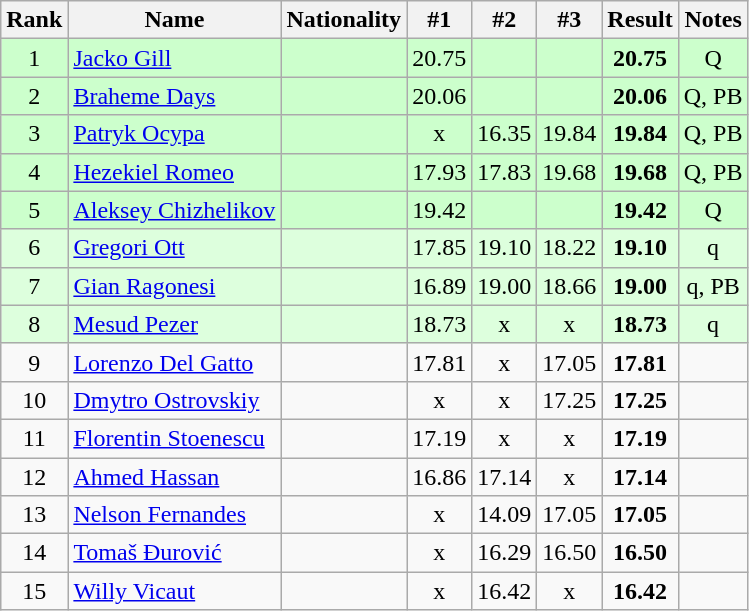<table class="wikitable sortable" style="text-align:center">
<tr>
<th>Rank</th>
<th>Name</th>
<th>Nationality</th>
<th>#1</th>
<th>#2</th>
<th>#3</th>
<th>Result</th>
<th>Notes</th>
</tr>
<tr bgcolor=ccffcc>
<td>1</td>
<td align=left><a href='#'>Jacko Gill</a></td>
<td align=left></td>
<td>20.75</td>
<td></td>
<td></td>
<td><strong>20.75</strong></td>
<td>Q</td>
</tr>
<tr bgcolor=ccffcc>
<td>2</td>
<td align=left><a href='#'>Braheme Days</a></td>
<td align=left></td>
<td>20.06</td>
<td></td>
<td></td>
<td><strong>20.06</strong></td>
<td>Q, PB</td>
</tr>
<tr bgcolor=ccffcc>
<td>3</td>
<td align=left><a href='#'>Patryk Ocypa</a></td>
<td align=left></td>
<td>x</td>
<td>16.35</td>
<td>19.84</td>
<td><strong>19.84</strong></td>
<td>Q, PB</td>
</tr>
<tr bgcolor=ccffcc>
<td>4</td>
<td align=left><a href='#'>Hezekiel Romeo</a></td>
<td align=left></td>
<td>17.93</td>
<td>17.83</td>
<td>19.68</td>
<td><strong>19.68</strong></td>
<td>Q, PB</td>
</tr>
<tr bgcolor=ccffcc>
<td>5</td>
<td align=left><a href='#'>Aleksey Chizhelikov</a></td>
<td align=left></td>
<td>19.42</td>
<td></td>
<td></td>
<td><strong>19.42</strong></td>
<td>Q</td>
</tr>
<tr bgcolor=ddffdd>
<td>6</td>
<td align=left><a href='#'>Gregori Ott</a></td>
<td align=left></td>
<td>17.85</td>
<td>19.10</td>
<td>18.22</td>
<td><strong>19.10</strong></td>
<td>q</td>
</tr>
<tr bgcolor=ddffdd>
<td>7</td>
<td align=left><a href='#'>Gian Ragonesi</a></td>
<td align=left></td>
<td>16.89</td>
<td>19.00</td>
<td>18.66</td>
<td><strong>19.00</strong></td>
<td>q, PB</td>
</tr>
<tr bgcolor=ddffdd>
<td>8</td>
<td align=left><a href='#'>Mesud Pezer</a></td>
<td align=left></td>
<td>18.73</td>
<td>x</td>
<td>x</td>
<td><strong>18.73</strong></td>
<td>q</td>
</tr>
<tr>
<td>9</td>
<td align=left><a href='#'>Lorenzo Del Gatto</a></td>
<td align=left></td>
<td>17.81</td>
<td>x</td>
<td>17.05</td>
<td><strong>17.81</strong></td>
<td></td>
</tr>
<tr>
<td>10</td>
<td align=left><a href='#'>Dmytro Ostrovskiy</a></td>
<td align=left></td>
<td>x</td>
<td>x</td>
<td>17.25</td>
<td><strong>17.25</strong></td>
<td></td>
</tr>
<tr>
<td>11</td>
<td align=left><a href='#'>Florentin Stoenescu</a></td>
<td align=left></td>
<td>17.19</td>
<td>x</td>
<td>x</td>
<td><strong>17.19</strong></td>
<td></td>
</tr>
<tr>
<td>12</td>
<td align=left><a href='#'>Ahmed Hassan</a></td>
<td align=left></td>
<td>16.86</td>
<td>17.14</td>
<td>x</td>
<td><strong>17.14</strong></td>
<td></td>
</tr>
<tr>
<td>13</td>
<td align=left><a href='#'>Nelson Fernandes</a></td>
<td align=left></td>
<td>x</td>
<td>14.09</td>
<td>17.05</td>
<td><strong>17.05</strong></td>
<td></td>
</tr>
<tr>
<td>14</td>
<td align=left><a href='#'>Tomaš Đurović</a></td>
<td align=left></td>
<td>x</td>
<td>16.29</td>
<td>16.50</td>
<td><strong>16.50</strong></td>
<td></td>
</tr>
<tr>
<td>15</td>
<td align=left><a href='#'>Willy Vicaut</a></td>
<td align=left></td>
<td>x</td>
<td>16.42</td>
<td>x</td>
<td><strong>16.42</strong></td>
<td></td>
</tr>
</table>
